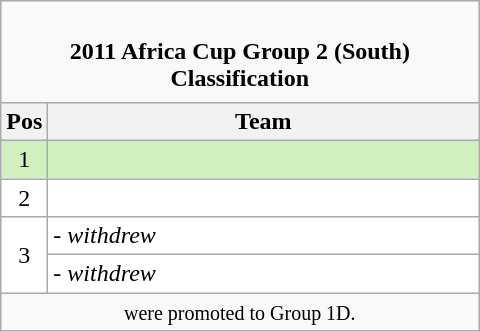<table class="wikitable" style="text-align: center;">
<tr>
<td colspan="2" cellpadding="0" cellspacing="0"><br><table border="0" width="100%" cellpadding="0" cellspacing="0">
<tr>
<td style="border:0px"><strong>2011 Africa Cup Group 2 (South) Classification</strong></td>
</tr>
</table>
</td>
</tr>
<tr>
<th bgcolor="#efefef" width="20">Pos</th>
<th bgcolor="#efefef" width="280">Team<br></th>
</tr>
<tr bgcolor=#D0F0C0 align=center>
<td>1</td>
<td align=left></td>
</tr>
<tr bgcolor=#FFFFFF align=center>
<td>2</td>
<td align=left></td>
</tr>
<tr bgcolor=#FFFFFF align=center>
<td rowspan=2>3</td>
<td align=left> - <em>withdrew</em></td>
</tr>
<tr bgcolor=#FFFFFF align=center>
<td align=left> - <em>withdrew</em></td>
</tr>
<tr |align=left|>
<td colspan="2" style="border:0px"><small> were promoted to Group 1D.</small></td>
</tr>
</table>
